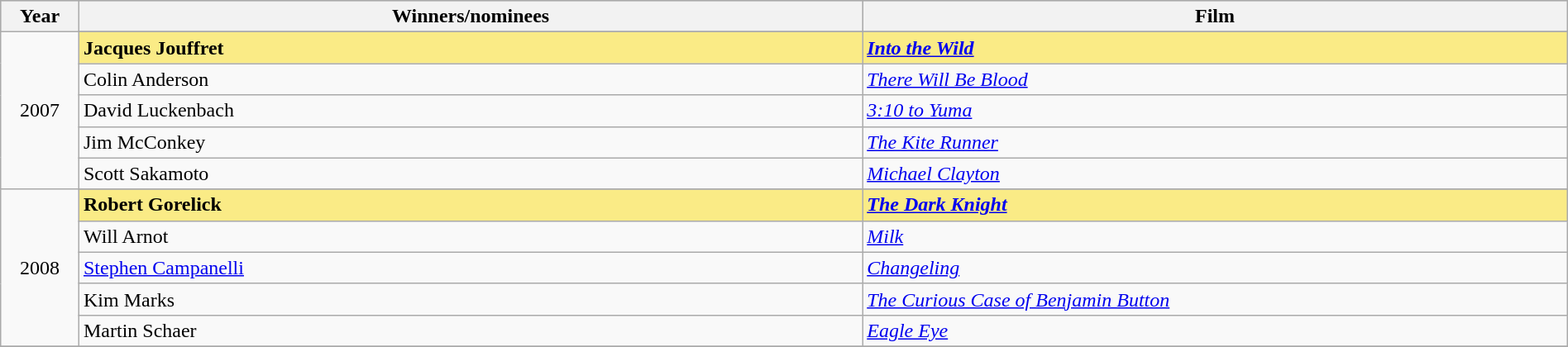<table class="wikitable" style="width:100%">
<tr bgcolor="#bebebe">
<th width="5%">Year</th>
<th width="50%">Winners/nominees</th>
<th width="50%">Film</th>
</tr>
<tr>
<td rowspan=6 style="text-align:center">2007<small><br></small></td>
</tr>
<tr style="background:#FAEB86">
<td><strong>Jacques Jouffret</strong></td>
<td><strong><em><a href='#'>Into the Wild</a></em></strong></td>
</tr>
<tr>
<td>Colin Anderson</td>
<td><em><a href='#'>There Will Be Blood</a></em></td>
</tr>
<tr>
<td>David Luckenbach</td>
<td><em><a href='#'>3:10 to Yuma</a></em></td>
</tr>
<tr>
<td>Jim McConkey</td>
<td><em><a href='#'>The Kite Runner</a></em></td>
</tr>
<tr>
<td>Scott Sakamoto</td>
<td><em><a href='#'>Michael Clayton</a></em></td>
</tr>
<tr>
<td rowspan=6 style="text-align:center">2008<small><br></small></td>
</tr>
<tr style="background:#FAEB86">
<td><strong>Robert Gorelick</strong></td>
<td><strong><em><a href='#'>The Dark Knight</a></em></strong></td>
</tr>
<tr>
<td>Will Arnot</td>
<td><em><a href='#'>Milk</a></em></td>
</tr>
<tr>
<td><a href='#'>Stephen Campanelli</a></td>
<td><em><a href='#'>Changeling</a></em></td>
</tr>
<tr>
<td>Kim Marks</td>
<td><em><a href='#'>The Curious Case of Benjamin Button</a></em></td>
</tr>
<tr>
<td>Martin Schaer</td>
<td><em><a href='#'>Eagle Eye</a></em></td>
</tr>
<tr>
</tr>
</table>
